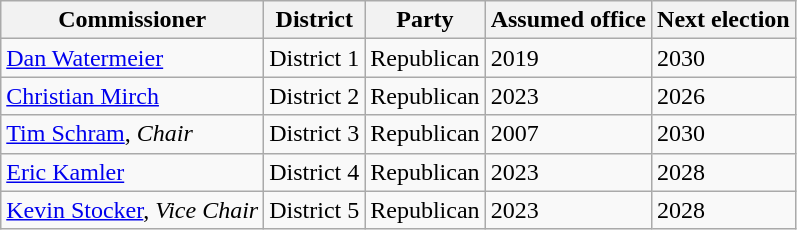<table class="wikitable">
<tr>
<th>Commissioner</th>
<th>District</th>
<th>Party</th>
<th>Assumed office</th>
<th>Next election</th>
</tr>
<tr>
<td><a href='#'>Dan Watermeier</a></td>
<td>District 1</td>
<td>Republican</td>
<td>2019</td>
<td>2030</td>
</tr>
<tr>
<td><a href='#'>Christian Mirch</a></td>
<td>District 2</td>
<td>Republican</td>
<td>2023</td>
<td>2026</td>
</tr>
<tr>
<td><a href='#'>Tim Schram</a>, <em>Chair</em></td>
<td>District 3</td>
<td>Republican</td>
<td>2007</td>
<td>2030</td>
</tr>
<tr>
<td><a href='#'>Eric Kamler</a></td>
<td>District 4</td>
<td>Republican</td>
<td>2023</td>
<td>2028</td>
</tr>
<tr>
<td><a href='#'>Kevin Stocker</a>, <em>Vice Chair</em></td>
<td>District 5</td>
<td>Republican</td>
<td>2023</td>
<td>2028</td>
</tr>
</table>
